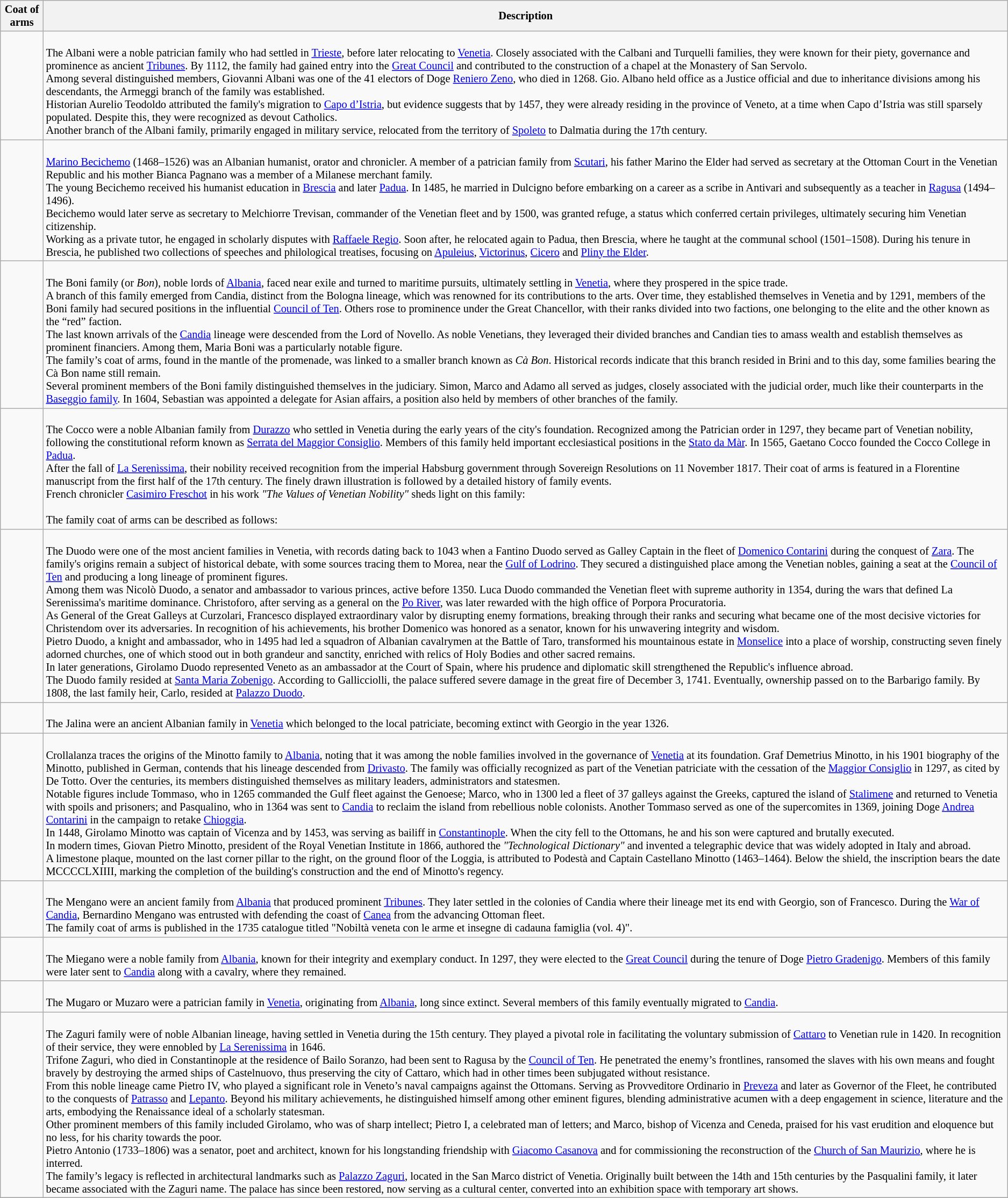<table class="wikitable" style="font-size:85%;">
<tr>
<th>Coat of arms</th>
<th>Description</th>
</tr>
<tr>
<td align="center"></td>
<td><br>The Albani were a noble patrician family who had settled in <a href='#'>Trieste</a>, before later relocating to <a href='#'>Venetia</a>. Closely associated with the Calbani and Turquelli families, they were known for their piety, governance and prominence as ancient <a href='#'>Tribunes</a>. By 1112, the family had gained entry into the <a href='#'>Great Council</a> and contributed to the construction of a chapel at the Monastery of San Servolo.<br>Among several distinguished members, Giovanni Albani was one of the 41 electors of Doge <a href='#'>Reniero Zeno</a>, who died in 1268. Gio. Albano held office as a Justice official and due to inheritance divisions among his descendants, the Armeggi branch of the family was established.<br>Historian Aurelio Teodoldo attributed the family's migration to <a href='#'>Capo d’Istria</a>, but evidence suggests that by 1457, they were already residing in the province of Veneto, at a time when Capo d’Istria was still sparsely populated. Despite this, they were recognized as devout Catholics.<br>Another branch of the Albani family, primarily engaged in military service, relocated from the territory of <a href='#'>Spoleto</a> to Dalmatia during the 17th century.<br></td>
</tr>
<tr>
<td align="center"></td>
<td><br><a href='#'>Marino Becichemo</a> (1468–1526) was an Albanian humanist, orator and chronicler. A member of a patrician family from <a href='#'>Scutari</a>, his father Marino the Elder had served as secretary at the Ottoman Court in the Venetian Republic and his mother Bianca Pagnano was a member of a Milanese merchant family.<br>The young Becichemo received his humanist education in <a href='#'>Brescia</a> and later <a href='#'>Padua</a>. In 1485, he married in Dulcigno before embarking on a career as a scribe in Antivari and subsequently as a teacher in <a href='#'>Ragusa</a> (1494–1496).<br>Becichemo would later serve as secretary to Melchiorre Trevisan, commander of the Venetian fleet and by 1500, was granted refuge, a status which conferred certain privileges, ultimately securing him Venetian citizenship.<br>Working as a private tutor, he engaged in scholarly disputes with <a href='#'>Raffaele Regio</a>. Soon after, he relocated again to Padua, then Brescia, where he taught at the communal school (1501–1508). During his tenure in Brescia, he published two collections of speeches and philological treatises, focusing on <a href='#'>Apuleius</a>, <a href='#'>Victorinus</a>, <a href='#'>Cicero</a> and <a href='#'>Pliny the Elder</a>.<br></td>
</tr>
<tr>
<td align="center"></td>
<td><br>The Boni family (or <em>Bon</em>), noble lords of <a href='#'>Albania</a>, faced near exile and turned to maritime pursuits, ultimately settling in <a href='#'>Venetia</a>, where they prospered in the spice trade.<br>A branch of this family emerged from Candia, distinct from the Bologna lineage, which was renowned for its contributions to the arts. Over time, they established themselves in Venetia and by 1291, members of the Boni family had secured positions in the influential <a href='#'>Council of Ten</a>. Others rose to prominence under the Great Chancellor, with their ranks divided into two factions, one belonging to the elite and the other known as the “red” faction.<br>The last known arrivals of the <a href='#'>Candia</a> lineage were descended from the Lord of Novello. As noble Venetians, they leveraged their divided branches and Candian ties to amass wealth and establish themselves as prominent financiers. Among them, Maria Boni was a particularly notable figure.<br>The family’s coat of arms, found in the mantle of the promenade, was linked to a smaller branch known as <em>Cà Bon</em>. Historical records indicate that this branch resided in Brini and to this day, some families bearing the Cà Bon name still remain.<br>Several prominent members of the Boni family distinguished themselves in the judiciary. Simon, Marco and Adamo all served as judges, closely associated with the judicial order, much like their counterparts in the <a href='#'>Baseggio family</a>. In 1604, Sebastian was appointed a delegate for Asian affairs, a position also held by members of other branches of the family.<br></td>
</tr>
<tr>
<td align="center"></td>
<td><br>The Cocco were a noble Albanian family from <a href='#'>Durazzo</a> who settled in Venetia during the early years of the city's foundation. Recognized among the Patrician order in 1297, they became part of Venetian nobility, following the constitutional reform known as <a href='#'>Serrata del Maggior Consiglio</a>. Members of this family held important ecclesiastical positions in the <a href='#'>Stato da Màr</a>. In 1565, Gaetano Cocco founded the Cocco College in <a href='#'>Padua</a>.<br>After the fall of <a href='#'>La Serenìssima</a>, their nobility received recognition from the imperial Habsburg government through Sovereign Resolutions on 11 November 1817.
Their coat of arms is featured in a Florentine manuscript from the first half of the 17th century. The finely drawn illustration is followed by a detailed history of family events.<br>French chronicler <a href='#'>Casimiro Freschot</a> in his work <em>"The Values of Venetian Nobility"</em> sheds light on this family:<br><br>The family coat of arms can be described as follows:<br></td>
</tr>
<tr>
<td align="center"></td>
<td><br>The Duodo were one of the most ancient families in Venetia, with records dating back to 1043 when a Fantino Duodo served as Galley Captain in the fleet of <a href='#'>Domenico Contarini</a> during the conquest of <a href='#'>Zara</a>. The family's origins remain a subject of historical debate, with some sources tracing them to Morea, near the <a href='#'>Gulf of Lodrino</a>. They secured a distinguished place among the Venetian nobles, gaining a seat at the <a href='#'>Council of Ten</a> and producing a long lineage of prominent figures.<br>Among them was Nicolò Duodo, a senator and ambassador to various princes, active before 1350. Luca Duodo commanded the Venetian fleet with supreme authority in 1354, during the wars that defined La Serenissima's maritime dominance. Christoforo, after serving as a general on the <a href='#'>Po River</a>, was later rewarded with the high office of Porpora Procuratoria.<br>As General of the Great Galleys at Curzolari, Francesco displayed extraordinary valor by disrupting enemy formations, breaking through their ranks and securing what became one of the most decisive victories for Christendom over its adversaries. In recognition of his achievements, his brother Domenico was honored as a senator, known for his unwavering integrity and wisdom.<br>Pietro Duodo, a knight and ambassador, who in 1495 had led a squadron of Albanian cavalrymen at the Battle of Taro, transformed his mountainous estate in <a href='#'>Monselice</a> into a place of worship, constructing seven finely adorned churches, one of which stood out in both grandeur and sanctity, enriched with relics of Holy Bodies and other sacred remains.<br>In later generations, Girolamo Duodo represented Veneto as an ambassador at the Court of Spain, where his prudence and diplomatic skill strengthened the Republic's influence abroad.<br>The Duodo family resided at <a href='#'>Santa Maria Zobenigo</a>. According to Gallicciolli, the palace suffered severe damage in the great fire of December 3, 1741. Eventually, ownership passed on to the Barbarigo family. By 1808, the last family heir, Carlo, resided at <a href='#'>Palazzo Duodo</a>.<br></td>
</tr>
<tr>
<td align="center"></td>
<td><br>The Jalina were an ancient Albanian family in <a href='#'>Venetia</a> which belonged to the local patriciate, becoming extinct with Georgio in the year 1326.<br></td>
</tr>
<tr>
<td align="center"></td>
<td><br>Crollalanza traces the origins of the Minotto family to <a href='#'>Albania</a>, noting that it was among the noble families involved in the governance of <a href='#'>Venetia</a> at its foundation. Graf Demetrius Minotto, in his 1901 biography of the Minotto, published in German, contends that his lineage descended from <a href='#'>Drivasto</a>. The family was officially recognized as part of the Venetian patriciate with the cessation of the <a href='#'>Maggior Consiglio</a> in 1297, as cited by De Totto. Over the centuries, its members distinguished themselves as military leaders, administrators and statesmen.<br>Notable figures include Tommaso, who in 1265 commanded the Gulf fleet against the Genoese; Marco, who in 1300 led a fleet of 37 galleys against the Greeks, captured the island of <a href='#'>Stalimene</a> and returned to Venetia with spoils and prisoners; and Pasqualino, who in 1364 was sent to <a href='#'>Candia</a> to reclaim the island from rebellious noble colonists. Another Tommaso served as one of the supercomites in 1369, joining Doge <a href='#'>Andrea Contarini</a> in the campaign to retake <a href='#'>Chioggia</a>.<br>In 1448, Girolamo Minotto was captain of Vicenza and by 1453, was serving as bailiff in <a href='#'>Constantinople</a>. When the city fell to the Ottomans, he and his son were captured and brutally executed.<br>In modern times, Giovan Pietro Minotto, president of the Royal Venetian Institute in 1866, authored the <em>"Technological Dictionary"</em> and invented a telegraphic device that was widely adopted in Italy and abroad.<br>A limestone plaque, mounted on the last corner pillar to the right, on the ground floor of the Loggia, is attributed to Podestà and Captain Castellano Minotto (1463–1464). Below the shield, the inscription bears the date MCCCCLXIIII, marking the completion of the building's construction and the end of Minotto's regency.<br></td>
</tr>
<tr>
<td align="center"></td>
<td><br>The Mengano were an ancient family from <a href='#'>Albania</a> that produced prominent <a href='#'>Tribunes</a>. They later settled in the colonies of Candia where their lineage met its end with Georgio, son of Francesco. During the <a href='#'>War of Candia</a>, Bernardino Mengano was entrusted with defending the coast of <a href='#'>Canea</a> from the advancing Ottoman fleet.<br>The family coat of arms is published in the 1735 catalogue titled "Nobiltà veneta con le arme et insegne di cadauna famiglia (vol. 4)".<br></td>
</tr>
<tr>
<td align="center"></td>
<td><br>The Miegano were a noble family from <a href='#'>Albania</a>, known for their integrity and exemplary conduct. In 1297, they were elected to the <a href='#'>Great Council</a> during the tenure of Doge <a href='#'>Pietro Gradenigo</a>. Members of this family were later sent to <a href='#'>Candia</a> along with a cavalry, where they remained.<br></td>
</tr>
<tr>
<td align="center"></td>
<td><br>The Mugaro or Muzaro were a patrician family in <a href='#'>Venetia</a>, originating from <a href='#'>Albania</a>, long since extinct. Several members of this family eventually migrated to <a href='#'>Candia</a>.<br></td>
</tr>
<tr>
<td align="center"></td>
<td><br>The Zaguri family were of noble Albanian lineage, having settled in Venetia during the 15th century. They played a pivotal role in facilitating the voluntary submission of <a href='#'>Cattaro</a> to Venetian rule in 1420. In recognition of their service, they were ennobled by <a href='#'>La Serenissima</a> in 1646.<br>Trifone Zaguri, who died in Constantinople at the residence of Bailo Soranzo, had been sent to Ragusa by the <a href='#'>Council of Ten</a>. He penetrated the enemy’s frontlines, ransomed the slaves with his own means and fought bravely by destroying the armed ships of Castelnuovo, thus preserving the city of Cattaro, which had in other times been subjugated without resistance.<br>From this noble lineage came Pietro IV, who played a significant role in Veneto’s naval campaigns against the Ottomans. Serving as Provveditore Ordinario in <a href='#'>Preveza</a> and later as Governor of the Fleet, he contributed to the conquests of <a href='#'>Patrasso</a> and <a href='#'>Lepanto</a>. Beyond his military achievements, he distinguished himself among other eminent figures, blending administrative acumen with a deep engagement in science, literature and the arts, embodying the Renaissance ideal of a scholarly statesman.<br>Other prominent members of this family included Girolamo, who was of sharp intellect; Pietro I, a celebrated man of letters; and Marco, bishop of Vicenza and Ceneda, praised for his vast erudition and eloquence but no less, for his charity towards the poor.<br>Pietro Antonio (1733–1806) was a senator, poet and architect, known for his longstanding friendship with <a href='#'>Giacomo Casanova</a> and for commissioning the reconstruction of the <a href='#'>Church of San Maurizio</a>, where he is interred.<br>The family’s legacy is reflected in architectural landmarks such as <a href='#'>Palazzo Zaguri</a>, located in the San Marco district of Venetia. Originally built between the 14th and 15th centuries by the Pasqualini family, it later became associated with the Zaguri name. The palace has since been restored, now serving as a cultural center, converted into an exhibition space with temporary art shows.<br></td>
</tr>
<tr>
</tr>
</table>
